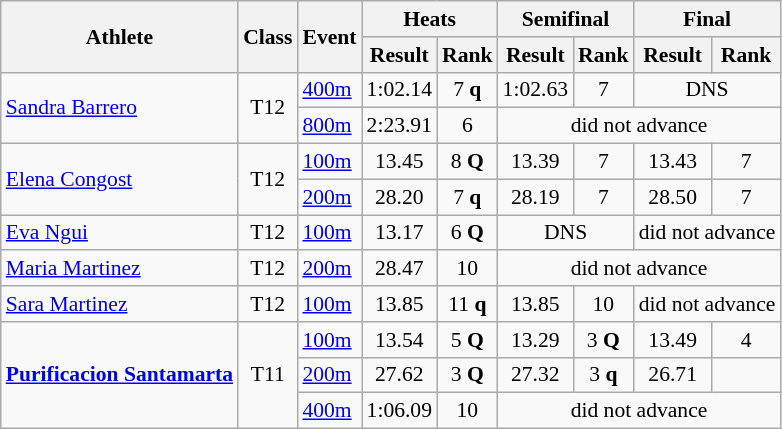<table class=wikitable style="font-size:90%">
<tr>
<th rowspan="2">Athlete</th>
<th rowspan="2">Class</th>
<th rowspan="2">Event</th>
<th colspan="2">Heats</th>
<th colspan="2">Semifinal</th>
<th colspan="2">Final</th>
</tr>
<tr>
<th>Result</th>
<th>Rank</th>
<th>Result</th>
<th>Rank</th>
<th>Result</th>
<th>Rank</th>
</tr>
<tr>
<td rowspan="2"><a href='#'>Sandra Barrero</a></td>
<td rowspan="2" style="text-align:center;">T12</td>
<td><a href='#'>400m</a></td>
<td style="text-align:center;">1:02.14</td>
<td style="text-align:center;">7 <strong>q</strong></td>
<td style="text-align:center;">1:02.63</td>
<td style="text-align:center;">7</td>
<td style="text-align:center;" colspan="2">DNS</td>
</tr>
<tr>
<td><a href='#'>800m</a></td>
<td style="text-align:center;">2:23.91</td>
<td style="text-align:center;">6</td>
<td style="text-align:center;" colspan="4">did not advance</td>
</tr>
<tr>
<td rowspan="2"><a href='#'>Elena Congost</a></td>
<td rowspan="2" style="text-align:center;">T12</td>
<td><a href='#'>100m</a></td>
<td style="text-align:center;">13.45</td>
<td style="text-align:center;">8 <strong>Q</strong></td>
<td style="text-align:center;">13.39</td>
<td style="text-align:center;">7</td>
<td style="text-align:center;">13.43</td>
<td style="text-align:center;">7</td>
</tr>
<tr>
<td><a href='#'>200m</a></td>
<td style="text-align:center;">28.20</td>
<td style="text-align:center;">7 <strong>q</strong></td>
<td style="text-align:center;">28.19</td>
<td style="text-align:center;">7</td>
<td style="text-align:center;">28.50</td>
<td style="text-align:center;">7</td>
</tr>
<tr>
<td><a href='#'>Eva Ngui</a></td>
<td style="text-align:center;">T12</td>
<td><a href='#'>100m</a></td>
<td style="text-align:center;">13.17</td>
<td style="text-align:center;">6 <strong>Q</strong></td>
<td style="text-align:center;" colspan="2">DNS</td>
<td style="text-align:center;" colspan="2">did not advance</td>
</tr>
<tr>
<td><a href='#'>Maria Martinez</a></td>
<td style="text-align:center;">T12</td>
<td><a href='#'>200m</a></td>
<td style="text-align:center;">28.47</td>
<td style="text-align:center;">10</td>
<td style="text-align:center;" colspan="4">did not advance</td>
</tr>
<tr>
<td><a href='#'>Sara Martinez</a></td>
<td style="text-align:center;">T12</td>
<td><a href='#'>100m</a></td>
<td style="text-align:center;">13.85</td>
<td style="text-align:center;">11 <strong>q</strong></td>
<td style="text-align:center;">13.85</td>
<td style="text-align:center;">10</td>
<td style="text-align:center;" colspan="2">did not advance</td>
</tr>
<tr>
<td rowspan="3"><strong><a href='#'>Purificacion Santamarta</a></strong></td>
<td rowspan="3" style="text-align:center;">T11</td>
<td><a href='#'>100m</a></td>
<td style="text-align:center;">13.54</td>
<td style="text-align:center;">5 <strong>Q</strong></td>
<td style="text-align:center;">13.29</td>
<td style="text-align:center;">3 <strong>Q</strong></td>
<td style="text-align:center;">13.49</td>
<td style="text-align:center;">4</td>
</tr>
<tr>
<td><a href='#'>200m</a></td>
<td style="text-align:center;">27.62</td>
<td style="text-align:center;">3 <strong>Q</strong></td>
<td style="text-align:center;">27.32</td>
<td style="text-align:center;">3 <strong>q</strong></td>
<td style="text-align:center;">26.71</td>
<td style="text-align:center;"></td>
</tr>
<tr>
<td><a href='#'>400m</a></td>
<td style="text-align:center;">1:06.09</td>
<td style="text-align:center;">10</td>
<td style="text-align:center;" colspan="4">did not advance</td>
</tr>
</table>
